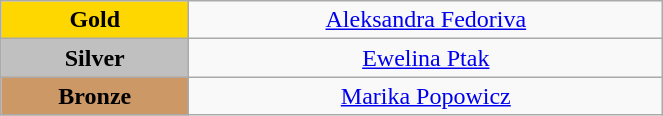<table class="wikitable" style="text-align:center; " width="35%">
<tr>
<td bgcolor="gold"><strong>Gold</strong></td>
<td><a href='#'>Aleksandra Fedoriva</a><br>  <small><em></em></small></td>
</tr>
<tr>
<td bgcolor="silver"><strong>Silver</strong></td>
<td><a href='#'>Ewelina Ptak</a><br>  <small><em></em></small></td>
</tr>
<tr>
<td bgcolor="CC9966"><strong>Bronze</strong></td>
<td><a href='#'>Marika Popowicz</a><br>  <small><em></em></small></td>
</tr>
</table>
